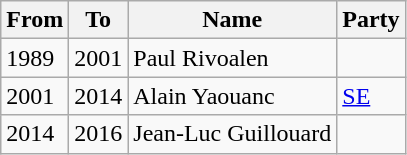<table class="wikitable">
<tr>
<th>From</th>
<th>To</th>
<th>Name</th>
<th>Party</th>
</tr>
<tr>
<td>1989</td>
<td>2001</td>
<td>Paul Rivoalen</td>
<td></td>
</tr>
<tr>
<td>2001</td>
<td>2014</td>
<td>Alain Yaouanc</td>
<td><a href='#'>SE</a></td>
</tr>
<tr>
<td>2014</td>
<td>2016</td>
<td>Jean-Luc Guillouard</td>
<td></td>
</tr>
</table>
